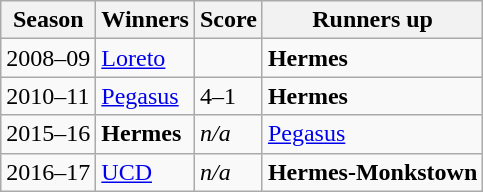<table class="wikitable collapsible">
<tr>
<th>Season</th>
<th>Winners</th>
<th>Score</th>
<th>Runners up</th>
</tr>
<tr>
<td>2008–09</td>
<td><a href='#'>Loreto</a></td>
<td></td>
<td><strong>Hermes</strong></td>
</tr>
<tr>
<td>2010–11</td>
<td><a href='#'>Pegasus</a></td>
<td>4–1</td>
<td><strong>Hermes</strong></td>
</tr>
<tr>
<td>2015–16</td>
<td><strong>Hermes</strong></td>
<td><em>n/a</em></td>
<td><a href='#'>Pegasus</a></td>
</tr>
<tr>
<td>2016–17</td>
<td><a href='#'>UCD</a></td>
<td><em>n/a</em></td>
<td><strong>Hermes-Monkstown</strong></td>
</tr>
</table>
